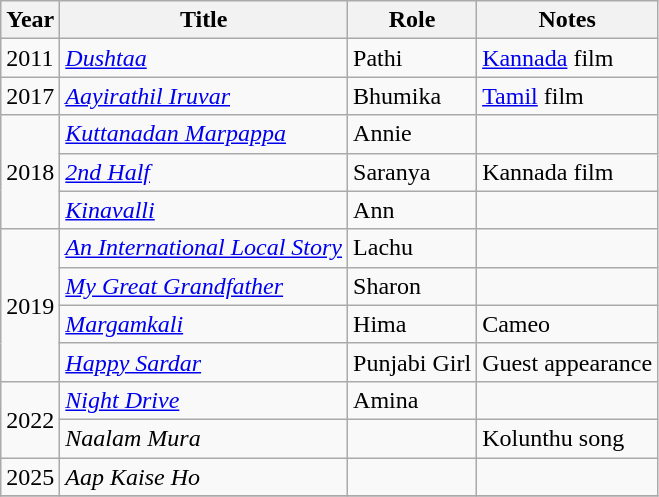<table class="wikitable sortable">
<tr>
<th>Year</th>
<th>Title</th>
<th>Role</th>
<th class="unsortable">Notes</th>
</tr>
<tr>
<td>2011</td>
<td><em><a href='#'>Dushtaa</a></em></td>
<td>Pathi</td>
<td><a href='#'>Kannada</a> film</td>
</tr>
<tr>
<td>2017</td>
<td><em><a href='#'>Aayirathil Iruvar</a></em></td>
<td>Bhumika</td>
<td><a href='#'>Tamil</a> film</td>
</tr>
<tr>
<td rowspan=3>2018</td>
<td><em><a href='#'>Kuttanadan Marpappa</a></em></td>
<td>Annie</td>
<td></td>
</tr>
<tr>
<td><em><a href='#'>2nd Half</a></em></td>
<td>Saranya</td>
<td>Kannada film</td>
</tr>
<tr>
<td><em><a href='#'>Kinavalli</a></em></td>
<td>Ann</td>
<td></td>
</tr>
<tr>
<td rowspan=4>2019</td>
<td><em><a href='#'>An International Local Story</a></em></td>
<td>Lachu</td>
<td></td>
</tr>
<tr>
<td><em><a href='#'>My Great Grandfather</a></em></td>
<td>Sharon</td>
<td></td>
</tr>
<tr>
<td><em><a href='#'>Margamkali</a></em></td>
<td>Hima</td>
<td>Cameo</td>
</tr>
<tr>
<td><em><a href='#'>Happy Sardar</a></em></td>
<td>Punjabi Girl</td>
<td>Guest appearance</td>
</tr>
<tr>
<td rowspan=2>2022</td>
<td><em><a href='#'>Night Drive</a></em></td>
<td>Amina</td>
<td></td>
</tr>
<tr>
<td><em>Naalam Mura</em></td>
<td></td>
<td>Kolunthu song</td>
</tr>
<tr>
<td>2025</td>
<td><em>Aap Kaise Ho</em></td>
<td></td>
<td></td>
</tr>
<tr>
</tr>
</table>
